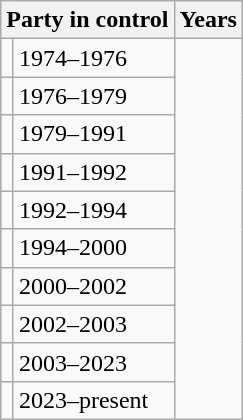<table class="wikitable">
<tr>
<th colspan=2>Party in control</th>
<th>Years</th>
</tr>
<tr>
<td></td>
<td>1974–1976</td>
</tr>
<tr>
<td></td>
<td>1976–1979</td>
</tr>
<tr>
<td></td>
<td>1979–1991</td>
</tr>
<tr>
<td></td>
<td>1991–1992</td>
</tr>
<tr>
<td></td>
<td>1992–1994</td>
</tr>
<tr>
<td></td>
<td>1994–2000</td>
</tr>
<tr>
<td></td>
<td>2000–2002</td>
</tr>
<tr>
<td></td>
<td>2002–2003</td>
</tr>
<tr>
<td></td>
<td>2003–2023</td>
</tr>
<tr>
<td></td>
<td>2023–present</td>
</tr>
</table>
